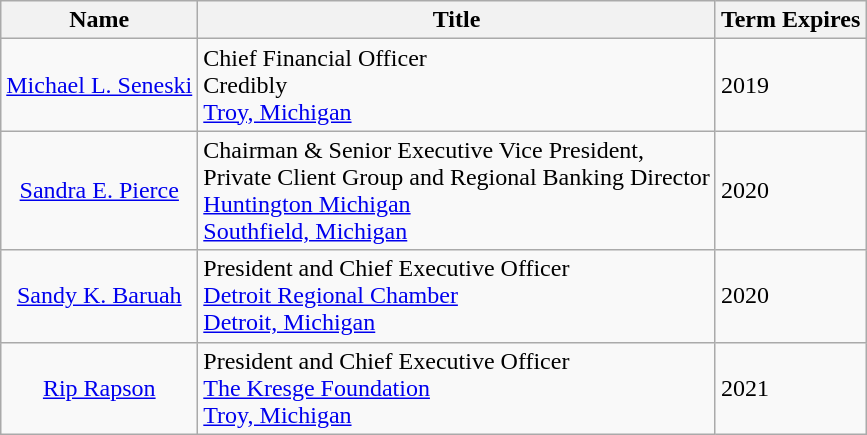<table class="wikitable sortable">
<tr>
<th>Name</th>
<th>Title</th>
<th>Term Expires</th>
</tr>
<tr>
<td style="text-align:center;"><a href='#'>Michael L. Seneski</a></td>
<td>Chief Financial Officer<br>Credibly<br><a href='#'>Troy, Michigan</a></td>
<td>2019</td>
</tr>
<tr>
<td style="text-align:center;"><a href='#'>Sandra E. Pierce</a></td>
<td>Chairman & Senior Executive Vice President,<br>Private Client Group and Regional Banking Director<br><a href='#'>Huntington Michigan</a><br><a href='#'>Southfield, Michigan</a></td>
<td>2020</td>
</tr>
<tr>
<td style="text-align:center;"><a href='#'>Sandy K. Baruah</a></td>
<td>President and Chief Executive Officer<br><a href='#'>Detroit Regional Chamber</a><br><a href='#'>Detroit, Michigan</a></td>
<td>2020</td>
</tr>
<tr>
<td style="text-align:center;"><a href='#'>Rip Rapson</a></td>
<td>President and Chief Executive Officer<br><a href='#'>The Kresge Foundation</a><br><a href='#'>Troy, Michigan</a></td>
<td>2021</td>
</tr>
</table>
